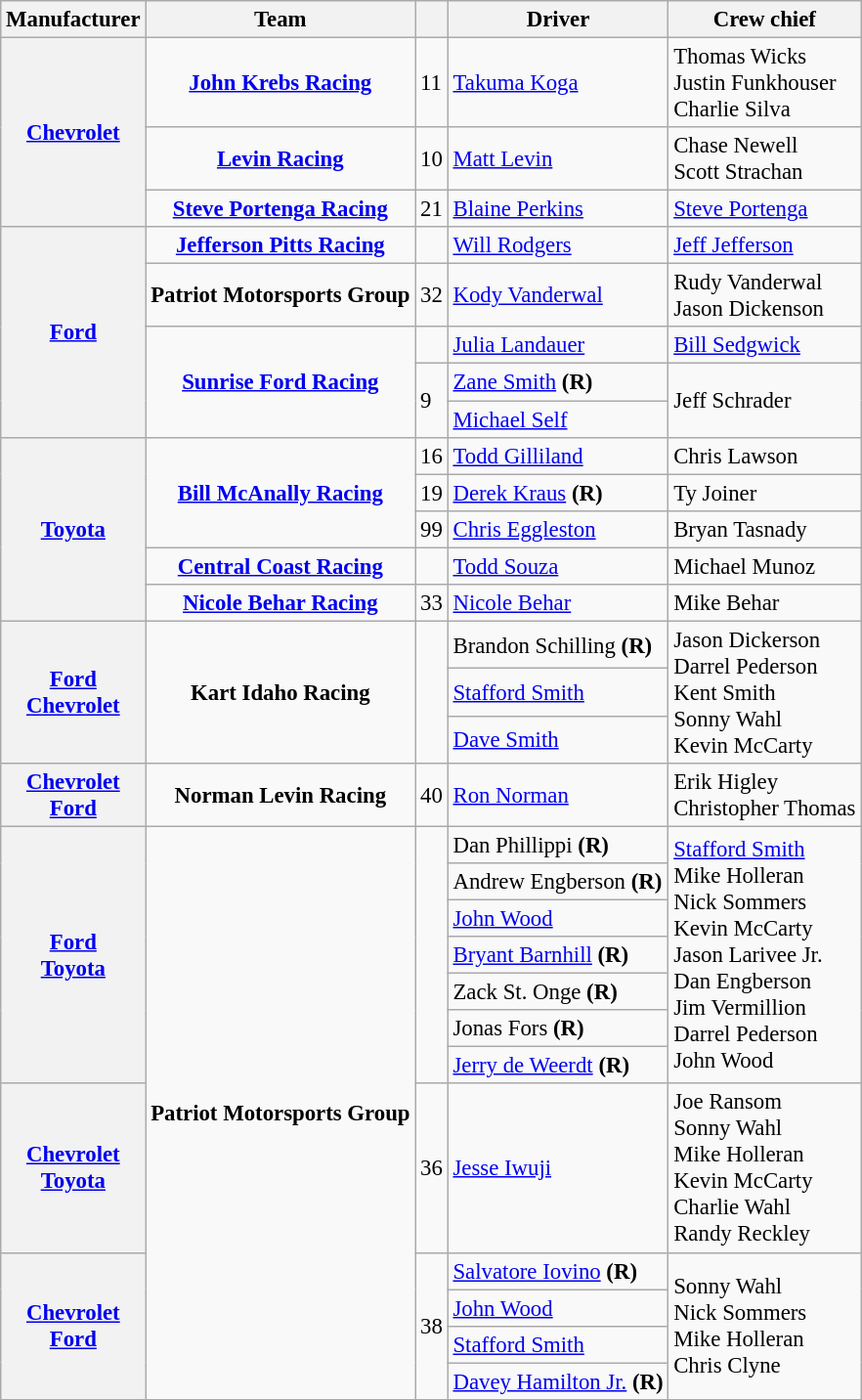<table class="wikitable" style="font-size: 95%;">
<tr>
<th>Manufacturer</th>
<th>Team</th>
<th></th>
<th>Driver</th>
<th>Crew chief</th>
</tr>
<tr>
<th rowspan="3"><a href='#'>Chevrolet</a></th>
<td style="text-align:center;"><strong><a href='#'>John Krebs Racing</a></strong></td>
<td>11</td>
<td><a href='#'>Takuma Koga</a></td>
<td>Thomas Wicks <small></small><br>Justin Funkhouser <small></small><br>Charlie Silva <small></small></td>
</tr>
<tr>
<td style="text-align:center;"><strong><a href='#'>Levin Racing</a></strong></td>
<td>10</td>
<td><a href='#'>Matt Levin</a></td>
<td>Chase Newell <small></small><br>Scott Strachan <small></small></td>
</tr>
<tr>
<td style="text-align:center;"><strong><a href='#'>Steve Portenga Racing</a></strong></td>
<td>21</td>
<td><a href='#'>Blaine Perkins</a></td>
<td><a href='#'>Steve Portenga</a></td>
</tr>
<tr>
<th rowspan="5"><a href='#'>Ford</a></th>
<td style="text-align:center;"><strong><a href='#'>Jefferson Pitts Racing</a></strong></td>
<td></td>
<td><a href='#'>Will Rodgers</a></td>
<td><a href='#'>Jeff Jefferson</a></td>
</tr>
<tr>
<td style="text-align:center;"><strong>Patriot Motorsports Group</strong></td>
<td>32</td>
<td><a href='#'>Kody Vanderwal</a></td>
<td>Rudy Vanderwal <small></small><br>Jason Dickenson <small></small></td>
</tr>
<tr>
<td rowspan="3" style="text-align:center;"><strong><a href='#'>Sunrise Ford Racing</a></strong></td>
<td></td>
<td><a href='#'>Julia Landauer</a></td>
<td><a href='#'>Bill Sedgwick</a></td>
</tr>
<tr>
<td rowspan=2>9</td>
<td><a href='#'>Zane Smith</a> <strong>(R)</strong> <small></small></td>
<td rowspan=2>Jeff Schrader</td>
</tr>
<tr>
<td><a href='#'>Michael Self</a> <small></small></td>
</tr>
<tr>
<th rowspan="5"><a href='#'>Toyota</a></th>
<td rowspan="3" style="text-align:center;"><strong><a href='#'>Bill McAnally Racing</a></strong></td>
<td>16</td>
<td><a href='#'>Todd Gilliland</a></td>
<td>Chris Lawson</td>
</tr>
<tr>
<td>19</td>
<td><a href='#'>Derek Kraus</a> <strong>(R)</strong></td>
<td>Ty Joiner</td>
</tr>
<tr>
<td>99</td>
<td><a href='#'>Chris Eggleston</a></td>
<td>Bryan Tasnady</td>
</tr>
<tr>
<td style="text-align:center;"><strong><a href='#'>Central Coast Racing</a></strong></td>
<td></td>
<td><a href='#'>Todd Souza</a></td>
<td>Michael Munoz</td>
</tr>
<tr>
<td style="text-align:center;"><strong><a href='#'>Nicole Behar Racing</a></strong></td>
<td>33</td>
<td><a href='#'>Nicole Behar</a></td>
<td>Mike Behar</td>
</tr>
<tr>
<th rowspan=3><a href='#'>Ford</a> <small></small><br><a href='#'>Chevrolet</a> <small></small></th>
<td rowspan="3" style="text-align:center;"><strong>Kart Idaho Racing</strong></td>
<td rowspan=3></td>
<td>Brandon Schilling <strong>(R)</strong> <small></small></td>
<td rowspan=3>Jason Dickerson <small></small><br>Darrel Pederson <small></small><br>Kent Smith <small></small><br>Sonny Wahl <small></small><br>Kevin McCarty <small></small></td>
</tr>
<tr>
<td><a href='#'>Stafford Smith</a> <small></small></td>
</tr>
<tr>
<td><a href='#'>Dave Smith</a> <small></small></td>
</tr>
<tr>
<th><a href='#'>Chevrolet</a> <small></small><br><a href='#'>Ford</a> <small></small></th>
<td style="text-align:center;"><strong>Norman Levin Racing</strong></td>
<td>40</td>
<td><a href='#'>Ron Norman</a></td>
<td>Erik Higley <small></small><br>Christopher Thomas <small></small></td>
</tr>
<tr>
<th rowspan=7><a href='#'>Ford</a> <small></small><br><a href='#'>Toyota</a> <small></small></th>
<td rowspan="12" style="text-align:center;"><strong>Patriot Motorsports Group</strong></td>
<td rowspan=7></td>
<td>Dan Phillippi <strong>(R)</strong> <small></small></td>
<td rowspan=7><a href='#'>Stafford Smith</a> <small></small><br>Mike Holleran <small></small><br>Nick Sommers <small></small><br>Kevin McCarty <small></small><br>Jason Larivee Jr. <small></small><br>Dan Engberson <small></small><br>Jim Vermillion <small></small><br>Darrel Pederson <small></small><br>John Wood <small></small></td>
</tr>
<tr>
<td>Andrew Engberson <strong>(R)</strong> <small></small></td>
</tr>
<tr>
<td><a href='#'>John Wood</a> <small></small></td>
</tr>
<tr>
<td><a href='#'>Bryant Barnhill</a> <strong>(R)</strong> <small></small></td>
</tr>
<tr>
<td>Zack St. Onge <strong>(R)</strong> <small></small></td>
</tr>
<tr>
<td>Jonas Fors <strong>(R)</strong> <small></small></td>
</tr>
<tr>
<td><a href='#'>Jerry de Weerdt</a> <strong>(R)</strong> <small></small></td>
</tr>
<tr>
<th><a href='#'>Chevrolet</a> <small></small><br><a href='#'>Toyota</a> <small></small></th>
<td>36</td>
<td><a href='#'>Jesse Iwuji</a></td>
<td>Joe Ransom <small></small><br>Sonny Wahl <small></small><br>Mike Holleran <small></small><br>Kevin McCarty <small></small><br>Charlie Wahl <small></small><br>Randy Reckley <small></small></td>
</tr>
<tr>
<th rowspan=4><a href='#'>Chevrolet</a> <small></small><br><a href='#'>Ford</a> <small></small></th>
<td rowspan=4>38</td>
<td><a href='#'>Salvatore Iovino</a> <strong>(R)</strong> <small></small></td>
<td rowspan=4>Sonny Wahl <small></small><br>Nick Sommers <small></small><br>Mike Holleran <small></small><br>Chris Clyne <small></small></td>
</tr>
<tr>
<td><a href='#'>John Wood</a> <small></small></td>
</tr>
<tr>
<td><a href='#'>Stafford Smith</a> <small></small></td>
</tr>
<tr>
<td><a href='#'>Davey Hamilton Jr.</a> <strong>(R)</strong> <small></small></td>
</tr>
<tr>
</tr>
</table>
